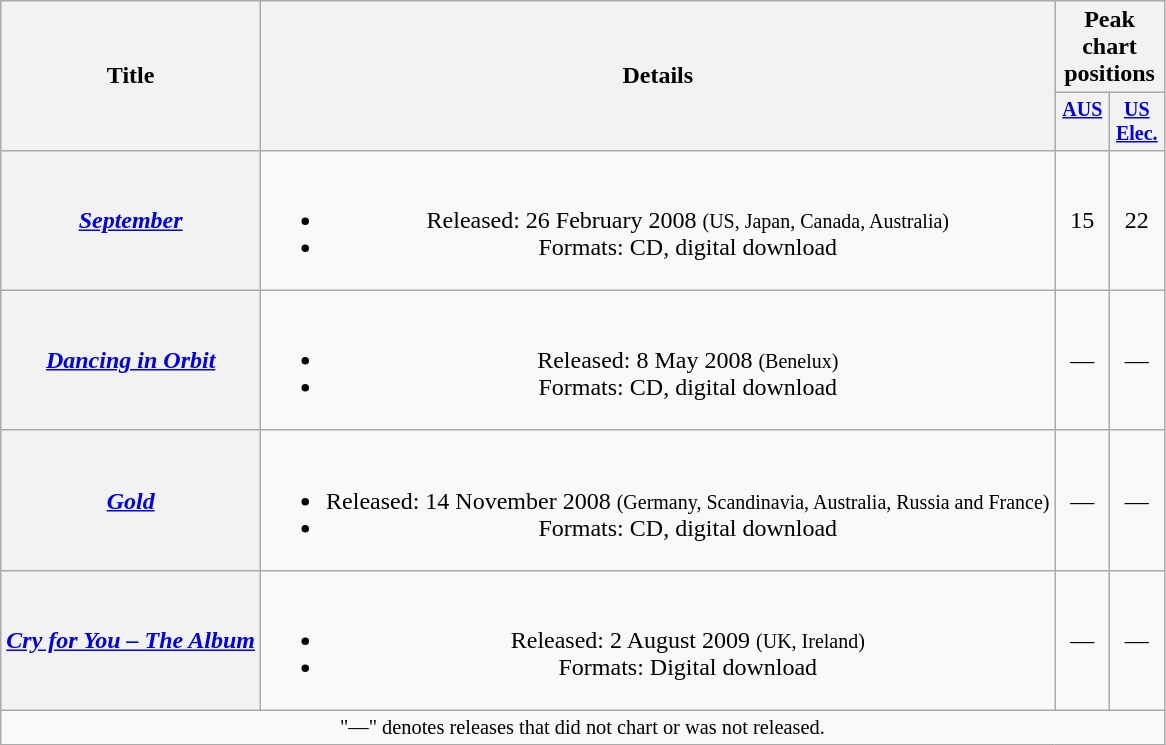<table class="wikitable plainrowheaders" style="text-align:center;">
<tr>
<th rowspan="2">Title</th>
<th rowspan="2">Details</th>
<th colspan="2">Peak chart positions</th>
</tr>
<tr style="font-size:smaller">
<th style="width:30px;"><a href='#'>AUS<br></a><br></th>
<th style="width:30px;"><a href='#'>US<br>Elec.</a><br></th>
</tr>
<tr>
<th scope="row"><em><a href='#'>September</a></em></th>
<td><br><ul><li>Released: 26 February 2008 <small>(US, Japan, Canada, Australia)</small></li><li>Formats: CD, digital download</li></ul></td>
<td>15</td>
<td>22</td>
</tr>
<tr>
<th scope="row"><em><a href='#'>Dancing in Orbit</a></em></th>
<td><br><ul><li>Released: 8 May 2008 <small>(Benelux)</small></li><li>Formats: CD, digital download</li></ul></td>
<td>—</td>
<td>—</td>
</tr>
<tr>
<th scope="row"><em><a href='#'>Gold</a></em></th>
<td><br><ul><li>Released: 14 November 2008 <small>(Germany, Scandinavia, Australia, Russia and France)</small></li><li>Formats: CD, digital download</li></ul></td>
<td>—</td>
<td>—</td>
</tr>
<tr>
<th scope="row"><em><a href='#'>Cry for You – The Album</a></em></th>
<td><br><ul><li>Released: 2 August 2009 <small>(UK, Ireland)</small></li><li>Formats: Digital download</li></ul></td>
<td>—</td>
<td>—</td>
</tr>
<tr>
<td colspan="20" style="font-size:85%">"—" denotes releases that did not chart or was not released.</td>
</tr>
</table>
